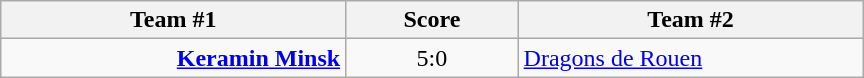<table class="wikitable" style="text-align: center;">
<tr>
<th width=22%>Team #1</th>
<th width=11%>Score</th>
<th width=22%>Team #2</th>
</tr>
<tr>
<td style="text-align: right;"><strong><a href='#'>Keramin Minsk</a></strong> </td>
<td>5:0</td>
<td style="text-align: left;"> <a href='#'>Dragons de Rouen</a></td>
</tr>
</table>
